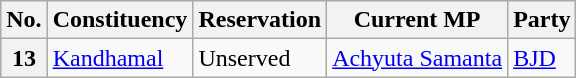<table class="wikitable">
<tr>
<th>No.</th>
<th>Constituency</th>
<th>Reservation</th>
<th>Current MP</th>
<th>Party</th>
</tr>
<tr>
<th>13</th>
<td><a href='#'>Kandhamal</a></td>
<td>Unserved</td>
<td><a href='#'>Achyuta Samanta</a></td>
<td bgcolor=><a href='#'><span>BJD</span></a></td>
</tr>
</table>
